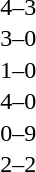<table cellspacing=1 width=70%>
<tr>
<th width=25%></th>
<th width=30%></th>
<th width=15%></th>
<th width=30%></th>
</tr>
<tr>
<td></td>
<td align=right></td>
<td align=center>4–3</td>
<td></td>
</tr>
<tr>
<td></td>
<td align=right></td>
<td align=center>3–0</td>
<td></td>
</tr>
<tr>
<td></td>
<td align=right></td>
<td align=center>1–0</td>
<td></td>
</tr>
<tr>
<td></td>
<td align=right></td>
<td align=center>4–0</td>
<td></td>
</tr>
<tr>
<td></td>
<td align=right></td>
<td align=center>0–9</td>
<td></td>
</tr>
<tr>
<td></td>
<td align=right></td>
<td align=center>2–2</td>
<td></td>
</tr>
</table>
